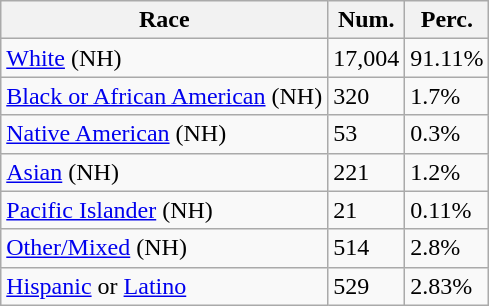<table class="wikitable">
<tr>
<th>Race</th>
<th>Num.</th>
<th>Perc.</th>
</tr>
<tr>
<td><a href='#'>White</a> (NH)</td>
<td>17,004</td>
<td>91.11%</td>
</tr>
<tr>
<td><a href='#'>Black or African American</a> (NH)</td>
<td>320</td>
<td>1.7%</td>
</tr>
<tr>
<td><a href='#'>Native American</a> (NH)</td>
<td>53</td>
<td>0.3%</td>
</tr>
<tr>
<td><a href='#'>Asian</a> (NH)</td>
<td>221</td>
<td>1.2%</td>
</tr>
<tr>
<td><a href='#'>Pacific Islander</a> (NH)</td>
<td>21</td>
<td>0.11%</td>
</tr>
<tr>
<td><a href='#'>Other/Mixed</a> (NH)</td>
<td>514</td>
<td>2.8%</td>
</tr>
<tr>
<td><a href='#'>Hispanic</a> or <a href='#'>Latino</a></td>
<td>529</td>
<td>2.83%</td>
</tr>
</table>
